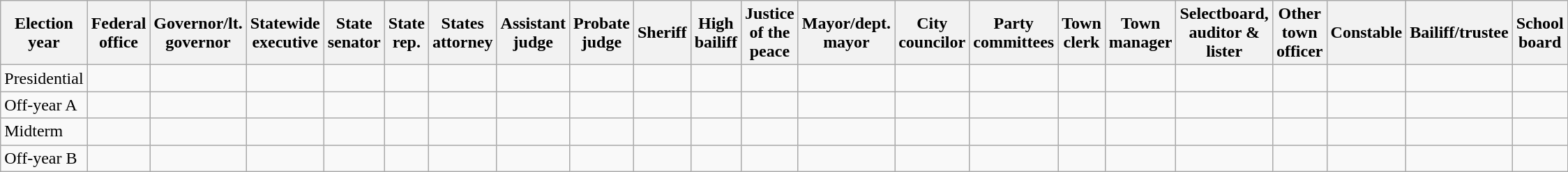<table class="wikitable sortable">
<tr>
<th>Election year</th>
<th>Federal office</th>
<th>Governor/lt. governor</th>
<th>Statewide executive</th>
<th>State senator</th>
<th>State rep.</th>
<th>States attorney</th>
<th>Assistant judge</th>
<th>Probate judge</th>
<th>Sheriff</th>
<th>High bailiff</th>
<th>Justice of the peace</th>
<th>Mayor/dept. mayor</th>
<th>City councilor</th>
<th>Party committees</th>
<th>Town clerk</th>
<th>Town manager</th>
<th>Selectboard, auditor & lister</th>
<th>Other town officer</th>
<th>Constable</th>
<th>Bailiff/trustee</th>
<th>School board</th>
</tr>
<tr>
<td>Presidential</td>
<td></td>
<td></td>
<td></td>
<td></td>
<td></td>
<td></td>
<td></td>
<td></td>
<td></td>
<td></td>
<td></td>
<td></td>
<td></td>
<td></td>
<td></td>
<td></td>
<td></td>
<td></td>
<td></td>
<td></td>
<td></td>
</tr>
<tr>
<td>Off-year A</td>
<td></td>
<td></td>
<td></td>
<td></td>
<td></td>
<td></td>
<td></td>
<td></td>
<td></td>
<td></td>
<td></td>
<td></td>
<td></td>
<td></td>
<td></td>
<td></td>
<td></td>
<td></td>
<td></td>
<td></td>
<td></td>
</tr>
<tr>
<td>Midterm</td>
<td></td>
<td></td>
<td></td>
<td></td>
<td></td>
<td></td>
<td></td>
<td></td>
<td></td>
<td></td>
<td></td>
<td></td>
<td></td>
<td></td>
<td></td>
<td></td>
<td></td>
<td></td>
<td></td>
<td></td>
<td></td>
</tr>
<tr>
<td>Off-year B</td>
<td></td>
<td></td>
<td></td>
<td></td>
<td></td>
<td></td>
<td></td>
<td></td>
<td></td>
<td></td>
<td></td>
<td></td>
<td></td>
<td></td>
<td></td>
<td></td>
<td></td>
<td></td>
<td></td>
<td></td>
<td></td>
</tr>
</table>
